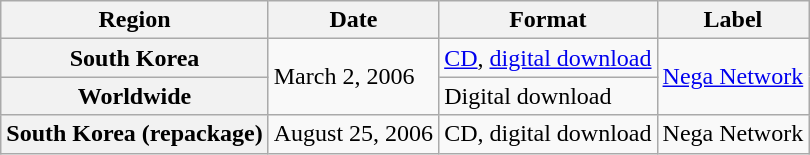<table class="wikitable plainrowheaders">
<tr>
<th scope="col">Region</th>
<th scope="col">Date</th>
<th scope="col">Format</th>
<th scope="col">Label</th>
</tr>
<tr>
<th scope="row">South Korea</th>
<td rowspan="2">March 2, 2006</td>
<td><a href='#'>CD</a>, <a href='#'>digital download</a></td>
<td rowspan="2"><a href='#'>Nega Network</a></td>
</tr>
<tr>
<th scope="row">Worldwide</th>
<td>Digital download</td>
</tr>
<tr>
<th scope="row">South Korea (repackage)</th>
<td>August 25, 2006</td>
<td>CD, digital download</td>
<td>Nega Network</td>
</tr>
</table>
